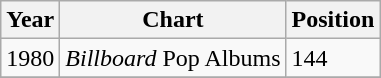<table class="wikitable">
<tr>
<th>Year</th>
<th>Chart</th>
<th>Position</th>
</tr>
<tr>
<td>1980</td>
<td><em>Billboard</em> Pop Albums</td>
<td>144</td>
</tr>
<tr>
</tr>
</table>
